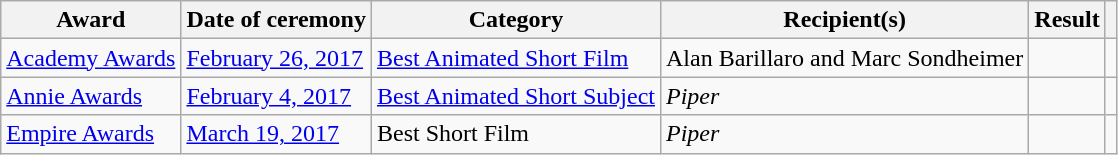<table class="wikitable">
<tr>
<th>Award</th>
<th>Date of ceremony</th>
<th>Category</th>
<th>Recipient(s)</th>
<th>Result</th>
<th scope="col" class="unsortable"></th>
</tr>
<tr>
<td><a href='#'>Academy Awards</a></td>
<td><a href='#'>February 26, 2017</a></td>
<td><a href='#'>Best Animated Short Film</a></td>
<td>Alan Barillaro and Marc Sondheimer</td>
<td></td>
<td style="text-align:center;"></td>
</tr>
<tr>
<td><a href='#'>Annie Awards</a></td>
<td><a href='#'>February 4, 2017</a></td>
<td><a href='#'>Best Animated Short Subject</a></td>
<td><em>Piper</em></td>
<td></td>
<td style="text-align:center;"></td>
</tr>
<tr>
<td><a href='#'>Empire Awards</a></td>
<td><a href='#'>March 19, 2017</a></td>
<td>Best Short Film</td>
<td><em>Piper</em></td>
<td></td>
<td style="text-align:center;"></td>
</tr>
</table>
